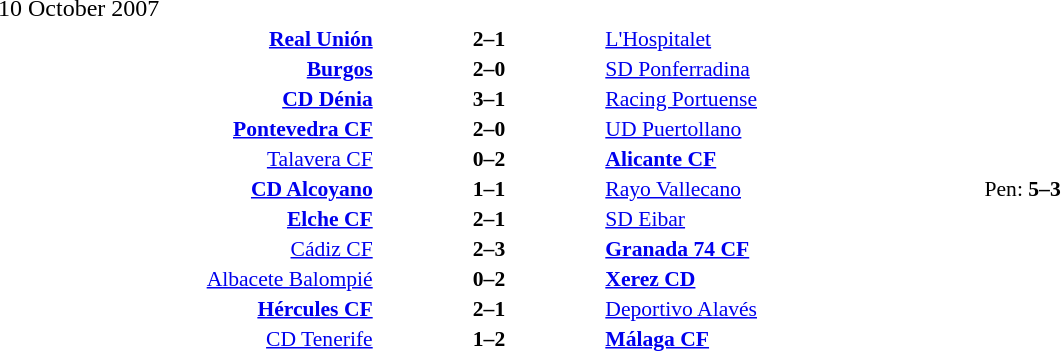<table width=100% cellspacing=1>
<tr>
<th width=20%></th>
<th width=12%></th>
<th width=20%></th>
<th></th>
</tr>
<tr>
<td>10 October 2007</td>
</tr>
<tr style=font-size:90%>
<td align=right><strong><a href='#'>Real Unión</a></strong></td>
<td align=center><strong>2–1</strong></td>
<td><a href='#'>L'Hospitalet</a></td>
</tr>
<tr style=font-size:90%>
<td align=right><strong><a href='#'>Burgos</a></strong></td>
<td align=center><strong>2–0</strong></td>
<td><a href='#'>SD Ponferradina</a></td>
</tr>
<tr style=font-size:90%>
<td align=right><strong><a href='#'>CD Dénia</a></strong></td>
<td align=center><strong>3–1</strong></td>
<td><a href='#'>Racing Portuense</a></td>
</tr>
<tr style=font-size:90%>
<td align=right><strong><a href='#'>Pontevedra CF</a></strong></td>
<td align=center><strong>2–0</strong></td>
<td><a href='#'>UD Puertollano</a></td>
</tr>
<tr style=font-size:90%>
<td align=right><a href='#'>Talavera CF</a></td>
<td align=center><strong>0–2</strong></td>
<td><strong><a href='#'>Alicante CF</a></strong></td>
</tr>
<tr style=font-size:90%>
<td align=right><strong><a href='#'>CD Alcoyano</a></strong></td>
<td align=center><strong>1–1</strong></td>
<td><a href='#'>Rayo Vallecano</a></td>
<td>Pen: <strong>5–3</strong></td>
</tr>
<tr style=font-size:90%>
<td align=right><strong><a href='#'>Elche CF</a></strong></td>
<td align=center><strong>2–1</strong></td>
<td><a href='#'>SD Eibar</a></td>
</tr>
<tr style=font-size:90%>
<td align=right><a href='#'>Cádiz CF</a></td>
<td align=center><strong>2–3</strong></td>
<td><strong><a href='#'>Granada 74 CF</a></strong></td>
</tr>
<tr style=font-size:90%>
<td align=right><a href='#'>Albacete Balompié</a></td>
<td align=center><strong>0–2</strong></td>
<td><strong><a href='#'>Xerez CD</a></strong></td>
</tr>
<tr style=font-size:90%>
<td align=right><strong><a href='#'>Hércules CF</a></strong></td>
<td align=center><strong>2–1</strong></td>
<td><a href='#'>Deportivo Alavés</a></td>
</tr>
<tr style=font-size:90%>
<td align=right><a href='#'>CD Tenerife</a></td>
<td align=center><strong>1–2</strong></td>
<td><strong><a href='#'>Málaga CF</a></strong></td>
</tr>
</table>
